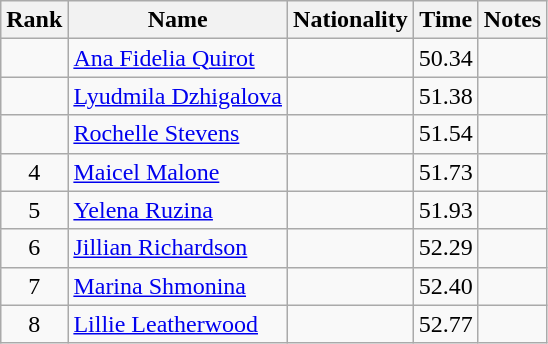<table class="wikitable sortable" style="text-align:center">
<tr>
<th>Rank</th>
<th>Name</th>
<th>Nationality</th>
<th>Time</th>
<th>Notes</th>
</tr>
<tr>
<td></td>
<td align=left><a href='#'>Ana Fidelia Quirot</a></td>
<td align=left></td>
<td>50.34</td>
<td></td>
</tr>
<tr>
<td></td>
<td align=left><a href='#'>Lyudmila Dzhigalova</a></td>
<td align=left></td>
<td>51.38</td>
<td></td>
</tr>
<tr>
<td></td>
<td align=left><a href='#'>Rochelle Stevens</a></td>
<td align=left></td>
<td>51.54</td>
<td></td>
</tr>
<tr>
<td>4</td>
<td align=left><a href='#'>Maicel Malone</a></td>
<td align=left></td>
<td>51.73</td>
<td></td>
</tr>
<tr>
<td>5</td>
<td align=left><a href='#'>Yelena Ruzina</a></td>
<td align=left></td>
<td>51.93</td>
<td></td>
</tr>
<tr>
<td>6</td>
<td align=left><a href='#'>Jillian Richardson</a></td>
<td align=left></td>
<td>52.29</td>
<td></td>
</tr>
<tr>
<td>7</td>
<td align=left><a href='#'>Marina Shmonina</a></td>
<td align=left></td>
<td>52.40</td>
<td></td>
</tr>
<tr>
<td>8</td>
<td align=left><a href='#'>Lillie Leatherwood</a></td>
<td align=left></td>
<td>52.77</td>
<td></td>
</tr>
</table>
